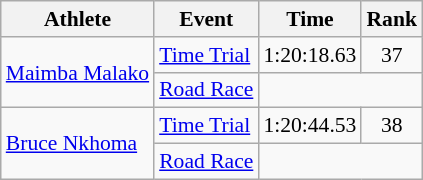<table class=wikitable style="font-size:90%;">
<tr>
<th>Athlete</th>
<th>Event</th>
<th>Time</th>
<th>Rank</th>
</tr>
<tr align=center>
<td align=left rowspan=2><a href='#'>Maimba Malako</a></td>
<td align=left><a href='#'>Time Trial</a></td>
<td>1:20:18.63</td>
<td>37</td>
</tr>
<tr align=center>
<td align=left><a href='#'>Road Race</a></td>
<td colspan=2></td>
</tr>
<tr align=center>
<td align=left rowspan=2><a href='#'>Bruce Nkhoma</a></td>
<td align=left><a href='#'>Time Trial</a></td>
<td>1:20:44.53</td>
<td>38</td>
</tr>
<tr align=center>
<td align=left><a href='#'>Road Race</a></td>
<td colspan=2></td>
</tr>
</table>
